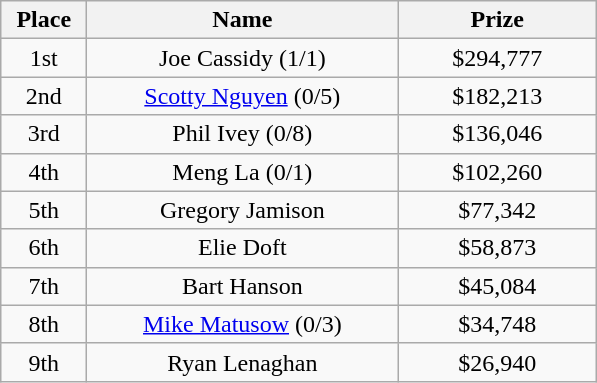<table class="wikitable">
<tr>
<th width="50">Place</th>
<th width="200">Name</th>
<th width="125">Prize</th>
</tr>
<tr>
<td align = "center">1st</td>
<td align = "center">Joe Cassidy (1/1)</td>
<td align = "center">$294,777</td>
</tr>
<tr>
<td align = "center">2nd</td>
<td align = "center"><a href='#'>Scotty Nguyen</a> (0/5)</td>
<td align = "center">$182,213</td>
</tr>
<tr>
<td align = "center">3rd</td>
<td align = "center">Phil Ivey (0/8)</td>
<td align = "center">$136,046</td>
</tr>
<tr>
<td align = "center">4th</td>
<td align = "center">Meng La (0/1)</td>
<td align = "center">$102,260</td>
</tr>
<tr>
<td align = "center">5th</td>
<td align = "center">Gregory Jamison</td>
<td align = "center">$77,342</td>
</tr>
<tr>
<td align = "center">6th</td>
<td align = "center">Elie Doft</td>
<td align = "center">$58,873</td>
</tr>
<tr>
<td align = "center">7th</td>
<td align = "center">Bart Hanson</td>
<td align = "center">$45,084</td>
</tr>
<tr>
<td align = "center">8th</td>
<td align = "center"><a href='#'>Mike Matusow</a> (0/3)</td>
<td align = "center">$34,748</td>
</tr>
<tr>
<td align = "center">9th</td>
<td align = "center">Ryan Lenaghan</td>
<td align = "center">$26,940</td>
</tr>
</table>
